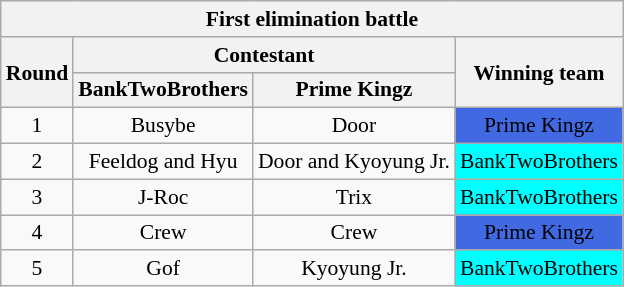<table class="wikitable mw-collapsible mw-collapsed"  style="text-align:center; font-size:90%">
<tr>
<th colspan="4">First elimination battle</th>
</tr>
<tr>
<th rowspan="2">Round</th>
<th colspan="2">Contestant</th>
<th rowspan="2">Winning team</th>
</tr>
<tr>
<th>BankTwoBrothers</th>
<th>Prime Kingz</th>
</tr>
<tr>
<td>1</td>
<td>Busybe</td>
<td>Door</td>
<td style="background:royalblue">Prime Kingz</td>
</tr>
<tr>
<td>2</td>
<td>Feeldog and Hyu</td>
<td>Door and Kyoyung Jr.</td>
<td style="background:aqua">BankTwoBrothers</td>
</tr>
<tr>
<td>3</td>
<td>J-Roc</td>
<td>Trix</td>
<td style="background:aqua">BankTwoBrothers</td>
</tr>
<tr>
<td>4</td>
<td>Crew</td>
<td>Crew</td>
<td style="background:royalblue">Prime Kingz</td>
</tr>
<tr>
<td>5</td>
<td>Gof</td>
<td>Kyoyung Jr.</td>
<td style="background:aqua">BankTwoBrothers</td>
</tr>
</table>
